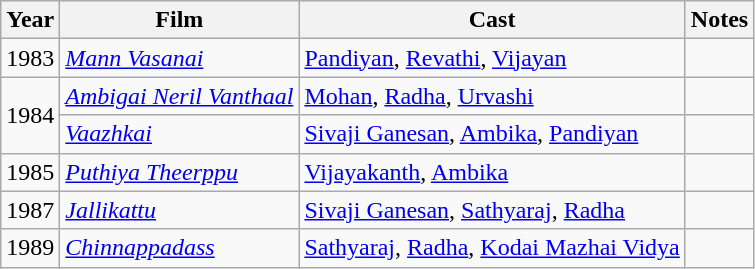<table class="wikitable sortable">
<tr>
<th>Year</th>
<th>Film</th>
<th>Cast</th>
<th class=unsortable>Notes</th>
</tr>
<tr>
<td>1983</td>
<td><em><a href='#'>Mann Vasanai</a></em></td>
<td><a href='#'>Pandiyan</a>, <a href='#'>Revathi</a>, <a href='#'>Vijayan</a></td>
<td></td>
</tr>
<tr>
<td rowspan="2">1984</td>
<td><em><a href='#'>Ambigai Neril Vanthaal</a></em></td>
<td><a href='#'>Mohan</a>, <a href='#'>Radha</a>, <a href='#'>Urvashi</a></td>
<td></td>
</tr>
<tr>
<td><em><a href='#'>Vaazhkai</a></em></td>
<td><a href='#'>Sivaji Ganesan</a>, <a href='#'>Ambika</a>, <a href='#'>Pandiyan</a></td>
<td></td>
</tr>
<tr>
<td>1985</td>
<td><em><a href='#'>Puthiya Theerppu</a></em></td>
<td><a href='#'>Vijayakanth</a>, <a href='#'>Ambika</a></td>
<td></td>
</tr>
<tr>
<td>1987</td>
<td><em><a href='#'>Jallikattu</a></em></td>
<td><a href='#'>Sivaji Ganesan</a>, <a href='#'>Sathyaraj</a>, <a href='#'>Radha</a></td>
<td></td>
</tr>
<tr>
<td>1989</td>
<td><em><a href='#'>Chinnappadass</a></em></td>
<td><a href='#'>Sathyaraj</a>, <a href='#'>Radha</a>, <a href='#'>Kodai Mazhai Vidya</a></td>
<td></td>
</tr>
</table>
